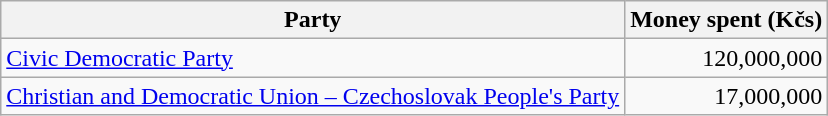<table class=wikitable style=text-align:right>
<tr>
<th>Party</th>
<th>Money spent (Kčs)</th>
</tr>
<tr>
<td align=left><a href='#'>Civic Democratic Party</a></td>
<td>120,000,000</td>
</tr>
<tr>
<td align=left><a href='#'>Christian and Democratic Union – Czechoslovak People's Party</a></td>
<td>17,000,000</td>
</tr>
</table>
